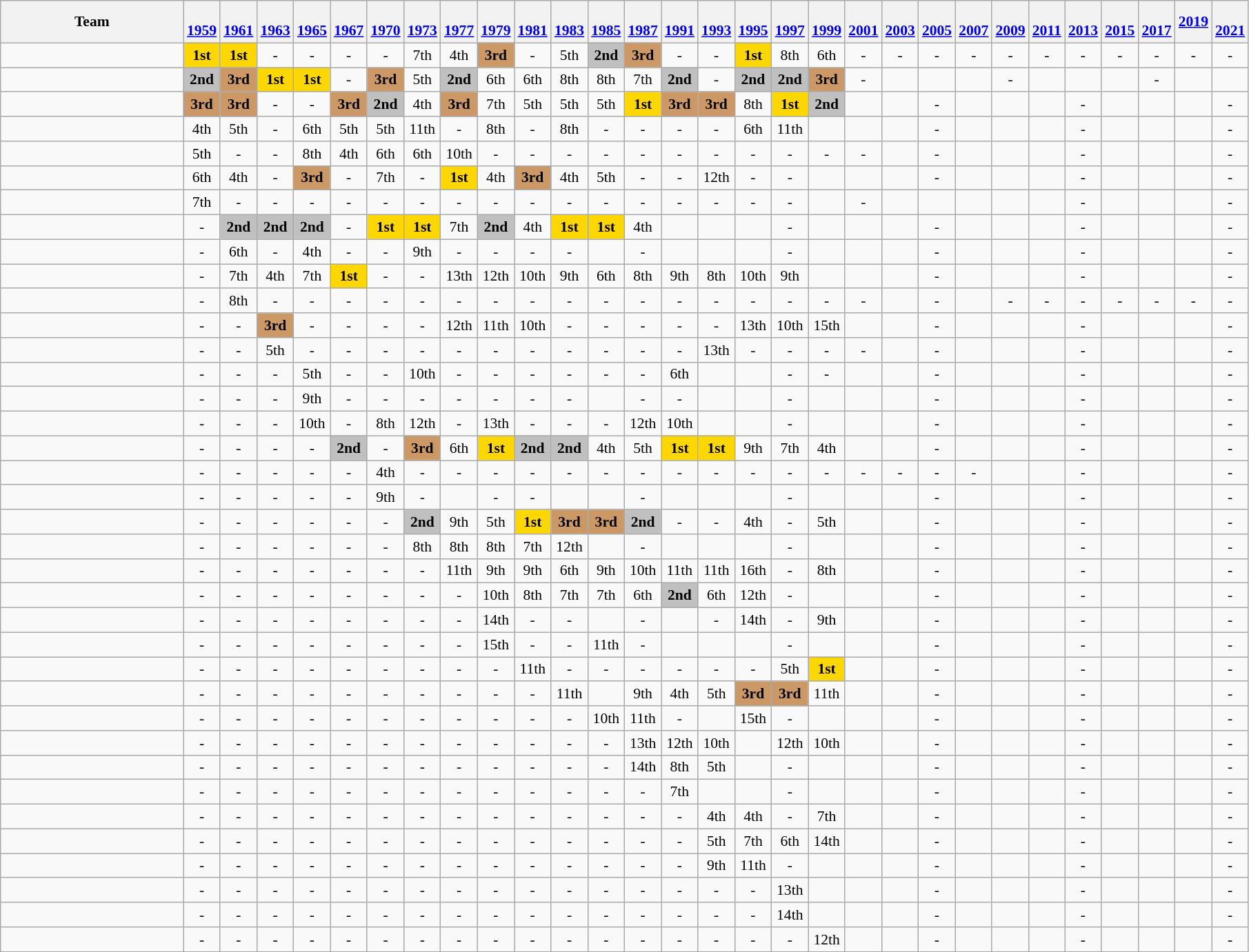<table class="wikitable" style="text-align:center; font-size:90%">
<tr>
<th width=170>Team</th>
<th width=25><br><a href='#'>1959</a></th>
<th width=25><br><a href='#'>1961</a></th>
<th><br><a href='#'>1963</a></th>
<th width=25><br><a href='#'>1965</a></th>
<th width=25><br><a href='#'>1967</a></th>
<th><br><a href='#'>1970</a></th>
<th width=25><br><a href='#'>1973</a></th>
<th width=25><br><a href='#'>1977</a></th>
<th><br> <a href='#'>1979</a></th>
<th><br><a href='#'>1981</a></th>
<th><br><a href='#'>1983</a></th>
<th><br><a href='#'>1985</a></th>
<th><br><a href='#'>1987</a></th>
<th><br><a href='#'>1991</a></th>
<th><br><a href='#'>1993</a></th>
<th><br><a href='#'>1995</a></th>
<th><br><a href='#'>1997</a></th>
<th><br><a href='#'>1999</a></th>
<th><br><a href='#'>2001</a></th>
<th><br><a href='#'>2003</a></th>
<th><br><a href='#'>2005</a></th>
<th><br><a href='#'>2007</a></th>
<th><br><a href='#'>2009</a></th>
<th><br><a href='#'>2011</a></th>
<th><br><a href='#'>2013</a></th>
<th><br><a href='#'>2015</a></th>
<th><br><a href='#'>2017</a></th>
<th> <a href='#'>2019</a></th>
<th><br><a href='#'>2021</a></th>
</tr>
<tr>
<td align=left></td>
<td bgcolor=gold><strong>1st</strong></td>
<td bgcolor=gold><strong>1st</strong></td>
<td>-</td>
<td>-</td>
<td>-</td>
<td>-</td>
<td>7th</td>
<td>4th</td>
<td bgcolor=cc9966><strong>3rd</strong></td>
<td>-</td>
<td>5th</td>
<td bgcolor=silver><strong>2nd</strong></td>
<td bgcolor=cc9966><strong>3rd</strong></td>
<td>-</td>
<td>-</td>
<td bgcolor=gold><strong>1st</strong></td>
<td>8th</td>
<td>6th</td>
<td>-</td>
<td>-</td>
<td>-</td>
<td>-</td>
<td>-</td>
<td>-</td>
<td>-</td>
<td>-</td>
<td>-</td>
<td>-</td>
<td>-</td>
</tr>
<tr>
<td align=left></td>
<td bgcolor=silver><strong>2nd</strong></td>
<td bgcolor=cc9966><strong>3rd</strong></td>
<td bgcolor=gold><strong>1st</strong></td>
<td bgcolor=gold><strong>1st</strong></td>
<td>-</td>
<td bgcolor=cc9966><strong>3rd</strong></td>
<td>5th</td>
<td bgcolor=silver><strong>2nd</strong></td>
<td>6th</td>
<td>6th</td>
<td>8th</td>
<td>8th</td>
<td>7th</td>
<td bgcolor=silver><strong>2nd</strong></td>
<td>-</td>
<td bgcolor=silver><strong>2nd</strong></td>
<td bgcolor=silver><strong>2nd</strong></td>
<td bgcolor=cc9966><strong>3rd</strong></td>
<td>-</td>
<td></td>
<td></td>
<td></td>
<td>-</td>
<td></td>
<td></td>
<td></td>
<td>-</td>
<td></td>
<td></td>
</tr>
<tr>
<td align=left></td>
<td bgcolor=cc9966><strong>3rd</strong></td>
<td bgcolor=cc9966><strong>3rd</strong></td>
<td>-</td>
<td>-</td>
<td bgcolor=cc9966><strong>3rd</strong></td>
<td bgcolor=silver><strong>2nd</strong></td>
<td>4th</td>
<td bgcolor=cc9966><strong>3rd</strong></td>
<td>7th</td>
<td>5th</td>
<td>5th</td>
<td>5th</td>
<td bgcolor=gold><strong>1st</strong></td>
<td bgcolor=cc9966><strong>3rd</strong></td>
<td bgcolor=cc9966><strong>3rd</strong></td>
<td>8th</td>
<td bgcolor=gold><strong>1st</strong></td>
<td bgcolor=silver><strong>2nd</strong></td>
<td></td>
<td></td>
<td>-</td>
<td></td>
<td></td>
<td></td>
<td>-</td>
<td></td>
<td></td>
<td></td>
<td>-</td>
</tr>
<tr>
<td align=left></td>
<td>4th</td>
<td>5th</td>
<td>-</td>
<td>6th</td>
<td>5th</td>
<td>5th</td>
<td>11th</td>
<td>-</td>
<td>8th</td>
<td>-</td>
<td>8th</td>
<td>-</td>
<td>-</td>
<td>-</td>
<td>-</td>
<td>6th</td>
<td>11th</td>
<td></td>
<td></td>
<td></td>
<td>-</td>
<td></td>
<td></td>
<td></td>
<td>-</td>
<td></td>
<td></td>
<td></td>
<td>-</td>
</tr>
<tr>
<td align=left></td>
<td>5th</td>
<td>-</td>
<td>-</td>
<td>8th</td>
<td>4th</td>
<td>6th</td>
<td>6th</td>
<td>10th</td>
<td>-</td>
<td>-</td>
<td>-</td>
<td>-</td>
<td>-</td>
<td>-</td>
<td>-</td>
<td>-</td>
<td>-</td>
<td>-</td>
<td>-</td>
<td></td>
<td>-</td>
<td></td>
<td></td>
<td></td>
<td>-</td>
<td></td>
<td></td>
<td></td>
<td>-</td>
</tr>
<tr>
<td align=left></td>
<td>6th</td>
<td>4th</td>
<td>-</td>
<td bgcolor=cc9966><strong>3rd</strong></td>
<td>-</td>
<td>7th</td>
<td>-</td>
<td bgcolor=gold><strong>1st</strong></td>
<td>4th</td>
<td bgcolor=cc9966><strong>3rd</strong></td>
<td>4th</td>
<td>5th</td>
<td>-</td>
<td>-</td>
<td>12th</td>
<td>-</td>
<td>-</td>
<td></td>
<td></td>
<td></td>
<td>-</td>
<td></td>
<td></td>
<td></td>
<td>-</td>
<td></td>
<td></td>
<td></td>
<td>-</td>
</tr>
<tr>
<td align=left></td>
<td>7th</td>
<td>-</td>
<td>-</td>
<td>-</td>
<td>-</td>
<td>-</td>
<td>-</td>
<td>-</td>
<td>-</td>
<td>-</td>
<td>-</td>
<td>-</td>
<td>-</td>
<td>-</td>
<td>-</td>
<td>-</td>
<td>-</td>
<td></td>
<td>-</td>
<td></td>
<td></td>
<td></td>
<td></td>
<td></td>
<td>-</td>
<td></td>
<td></td>
<td></td>
<td>-</td>
</tr>
<tr>
<td align=left></td>
<td>-</td>
<td bgcolor=silver><strong>2nd</strong></td>
<td bgcolor=silver><strong>2nd</strong></td>
<td bgcolor=silver><strong>2nd</strong></td>
<td>-</td>
<td bgcolor=gold><strong>1st</strong></td>
<td bgcolor=gold><strong>1st</strong></td>
<td>7th</td>
<td bgcolor=silver><strong>2nd</strong></td>
<td>4th</td>
<td bgcolor=gold><strong>1st</strong></td>
<td bgcolor=gold><strong>1st</strong></td>
<td>4th</td>
<td></td>
<td></td>
<td></td>
<td>-</td>
<td></td>
<td></td>
<td></td>
<td>-</td>
<td></td>
<td></td>
<td></td>
<td>-</td>
<td></td>
<td></td>
<td></td>
<td>-</td>
</tr>
<tr>
<td align=left></td>
<td>-</td>
<td>6th</td>
<td>-</td>
<td>4th</td>
<td>-</td>
<td>-</td>
<td>9th</td>
<td>-</td>
<td>-</td>
<td>-</td>
<td>-</td>
<td></td>
<td>-</td>
<td></td>
<td></td>
<td></td>
<td>-</td>
<td></td>
<td></td>
<td></td>
<td>-</td>
<td></td>
<td></td>
<td></td>
<td>-</td>
<td></td>
<td></td>
<td></td>
<td>-</td>
</tr>
<tr>
<td align=left></td>
<td>-</td>
<td>7th</td>
<td>4th</td>
<td>7th</td>
<td bgcolor=gold><strong>1st</strong></td>
<td>-</td>
<td>-</td>
<td>13th</td>
<td>12th</td>
<td>10th</td>
<td>9th</td>
<td>6th</td>
<td>8th</td>
<td>9th</td>
<td>8th</td>
<td>10th</td>
<td>9th</td>
<td></td>
<td></td>
<td></td>
<td>-</td>
<td></td>
<td></td>
<td></td>
<td>-</td>
<td></td>
<td></td>
<td></td>
<td>-</td>
</tr>
<tr>
<td align=left></td>
<td>-</td>
<td>8th</td>
<td>-</td>
<td>-</td>
<td>-</td>
<td>-</td>
<td>-</td>
<td>-</td>
<td>-</td>
<td>-</td>
<td>-</td>
<td>-</td>
<td>-</td>
<td>-</td>
<td>-</td>
<td>-</td>
<td>-</td>
<td>-</td>
<td>-</td>
<td></td>
<td>-</td>
<td></td>
<td>-</td>
<td>-</td>
<td>-</td>
<td>-</td>
<td>-</td>
<td>-</td>
<td>-</td>
</tr>
<tr>
<td align=left></td>
<td>-</td>
<td>-</td>
<td bgcolor=cc9966><strong>3rd</strong></td>
<td>-</td>
<td>-</td>
<td>-</td>
<td>-</td>
<td>12th</td>
<td>11th</td>
<td>10th</td>
<td>-</td>
<td>-</td>
<td>-</td>
<td>-</td>
<td>-</td>
<td>13th</td>
<td>10th</td>
<td>15th</td>
<td></td>
<td></td>
<td>-</td>
<td></td>
<td></td>
<td></td>
<td>-</td>
<td></td>
<td></td>
<td></td>
<td>-</td>
</tr>
<tr>
<td align=left></td>
<td>-</td>
<td>-</td>
<td>5th</td>
<td>-</td>
<td>-</td>
<td>-</td>
<td>-</td>
<td>-</td>
<td>-</td>
<td>-</td>
<td>-</td>
<td>-</td>
<td>-</td>
<td>-</td>
<td>13th</td>
<td>-</td>
<td>-</td>
<td>-</td>
<td>-</td>
<td></td>
<td>-</td>
<td></td>
<td></td>
<td></td>
<td>-</td>
<td></td>
<td></td>
<td></td>
<td>-</td>
</tr>
<tr>
<td align=left></td>
<td>-</td>
<td>-</td>
<td>-</td>
<td>5th</td>
<td>-</td>
<td>-</td>
<td>10th</td>
<td>-</td>
<td>-</td>
<td>-</td>
<td>-</td>
<td>-</td>
<td>-</td>
<td>6th</td>
<td></td>
<td></td>
<td>-</td>
<td>-</td>
<td></td>
<td></td>
<td>-</td>
<td></td>
<td></td>
<td></td>
<td>-</td>
<td></td>
<td></td>
<td></td>
<td>-</td>
</tr>
<tr>
<td align=left></td>
<td>-</td>
<td>-</td>
<td>-</td>
<td>9th</td>
<td>-</td>
<td>-</td>
<td>-</td>
<td>-</td>
<td>-</td>
<td>-</td>
<td>-</td>
<td></td>
<td>-</td>
<td>-</td>
<td></td>
<td></td>
<td>-</td>
<td></td>
<td></td>
<td></td>
<td>-</td>
<td></td>
<td></td>
<td></td>
<td>-</td>
<td></td>
<td></td>
<td></td>
<td>-</td>
</tr>
<tr>
<td align=left></td>
<td>-</td>
<td>-</td>
<td>-</td>
<td>10th</td>
<td>-</td>
<td>8th</td>
<td>12th</td>
<td>-</td>
<td>13th</td>
<td>-</td>
<td>-</td>
<td>-</td>
<td>12th</td>
<td>10th</td>
<td></td>
<td></td>
<td>-</td>
<td></td>
<td></td>
<td></td>
<td>-</td>
<td></td>
<td></td>
<td></td>
<td>-</td>
<td></td>
<td></td>
<td></td>
<td>-</td>
</tr>
<tr>
<td align=left></td>
<td>-</td>
<td>-</td>
<td>-</td>
<td>-</td>
<td bgcolor=silver><strong>2nd</strong></td>
<td>-</td>
<td bgcolor=cc9966><strong>3rd</strong></td>
<td>6th</td>
<td bgcolor=gold><strong>1st</strong></td>
<td bgcolor=silver><strong>2nd</strong></td>
<td bgcolor=silver><strong>2nd</strong></td>
<td>4th</td>
<td>5th</td>
<td bgcolor=gold><strong>1st</strong></td>
<td bgcolor=gold><strong>1st</strong></td>
<td>9th</td>
<td>7th</td>
<td>4th</td>
<td></td>
<td></td>
<td>-</td>
<td></td>
<td></td>
<td></td>
<td>-</td>
<td></td>
<td></td>
<td></td>
<td>-</td>
</tr>
<tr>
<td align=left></td>
<td>-</td>
<td>-</td>
<td>-</td>
<td>-</td>
<td>-</td>
<td>4th</td>
<td>-</td>
<td>-</td>
<td>-</td>
<td>-</td>
<td>-</td>
<td>-</td>
<td>-</td>
<td>-</td>
<td>-</td>
<td>-</td>
<td>-</td>
<td>-</td>
<td>-</td>
<td>-</td>
<td>-</td>
<td>-</td>
<td></td>
<td></td>
<td>-</td>
<td></td>
<td></td>
<td></td>
<td>-</td>
</tr>
<tr>
<td align=left></td>
<td>-</td>
<td>-</td>
<td>-</td>
<td>-</td>
<td>-</td>
<td>9th</td>
<td>-</td>
<td></td>
<td>-</td>
<td>-</td>
<td></td>
<td></td>
<td>-</td>
<td></td>
<td></td>
<td></td>
<td>-</td>
<td></td>
<td></td>
<td></td>
<td>-</td>
<td></td>
<td></td>
<td></td>
<td>-</td>
<td></td>
<td></td>
<td></td>
<td>-</td>
</tr>
<tr>
<td align=left></td>
<td>-</td>
<td>-</td>
<td>-</td>
<td>-</td>
<td>-</td>
<td>-</td>
<td bgcolor=silver><strong>2nd</strong></td>
<td>9th</td>
<td>5th</td>
<td bgcolor=gold><strong>1st</strong></td>
<td bgcolor=cc9966><strong>3rd</strong></td>
<td bgcolor=cc9966><strong>3rd</strong></td>
<td bgcolor=silver><strong>2nd</strong></td>
<td>-</td>
<td>-</td>
<td>4th</td>
<td>-</td>
<td>5th</td>
<td></td>
<td></td>
<td>-</td>
<td></td>
<td></td>
<td></td>
<td>-</td>
<td></td>
<td></td>
<td></td>
<td>-</td>
</tr>
<tr>
<td align=left></td>
<td>-</td>
<td>-</td>
<td>-</td>
<td>-</td>
<td>-</td>
<td>-</td>
<td>8th</td>
<td>8th</td>
<td>8th</td>
<td>7th</td>
<td>12th</td>
<td></td>
<td>-</td>
<td></td>
<td></td>
<td></td>
<td>-</td>
<td></td>
<td></td>
<td></td>
<td>-</td>
<td></td>
<td></td>
<td></td>
<td>-</td>
<td></td>
<td></td>
<td></td>
<td>-</td>
</tr>
<tr>
<td align=left></td>
<td>-</td>
<td>-</td>
<td>-</td>
<td>-</td>
<td>-</td>
<td>-</td>
<td>-</td>
<td>11th</td>
<td>9th</td>
<td>9th</td>
<td>6th</td>
<td>9th</td>
<td>10th</td>
<td>11th</td>
<td>11th</td>
<td>16th</td>
<td>-</td>
<td>8th</td>
<td></td>
<td></td>
<td>-</td>
<td></td>
<td></td>
<td></td>
<td>-</td>
<td></td>
<td></td>
<td></td>
<td>-</td>
</tr>
<tr>
<td align=left></td>
<td>-</td>
<td>-</td>
<td>-</td>
<td>-</td>
<td>-</td>
<td>-</td>
<td>-</td>
<td>-</td>
<td>10th</td>
<td>8th</td>
<td>7th</td>
<td>7th</td>
<td>6th</td>
<td bgcolor=silver><strong>2nd</strong></td>
<td>6th</td>
<td>12th</td>
<td>-</td>
<td></td>
<td></td>
<td></td>
<td>-</td>
<td></td>
<td></td>
<td></td>
<td>-</td>
<td></td>
<td></td>
<td></td>
<td>-</td>
</tr>
<tr>
<td align=left></td>
<td>-</td>
<td>-</td>
<td>-</td>
<td>-</td>
<td>-</td>
<td>-</td>
<td>-</td>
<td>-</td>
<td>14th</td>
<td>-</td>
<td>-</td>
<td></td>
<td>-</td>
<td></td>
<td>-</td>
<td>14th</td>
<td>-</td>
<td>9th</td>
<td></td>
<td></td>
<td>-</td>
<td></td>
<td></td>
<td></td>
<td>-</td>
<td></td>
<td></td>
<td></td>
<td>-</td>
</tr>
<tr>
<td align=left></td>
<td>-</td>
<td>-</td>
<td>-</td>
<td>-</td>
<td>-</td>
<td>-</td>
<td>-</td>
<td>-</td>
<td>15th</td>
<td>-</td>
<td>-</td>
<td>11th</td>
<td>-</td>
<td></td>
<td></td>
<td></td>
<td>-</td>
<td></td>
<td></td>
<td></td>
<td>-</td>
<td></td>
<td></td>
<td></td>
<td>-</td>
<td></td>
<td></td>
<td></td>
<td>-</td>
</tr>
<tr>
<td align=left></td>
<td>-</td>
<td>-</td>
<td>-</td>
<td>-</td>
<td>-</td>
<td>-</td>
<td>-</td>
<td>-</td>
<td>-</td>
<td>11th</td>
<td>-</td>
<td>-</td>
<td>-</td>
<td>-</td>
<td>-</td>
<td>-</td>
<td>5th</td>
<td bgcolor=gold><strong>1st</strong></td>
<td></td>
<td></td>
<td>-</td>
<td></td>
<td></td>
<td></td>
<td>-</td>
<td></td>
<td></td>
<td></td>
<td>-</td>
</tr>
<tr>
<td align=left></td>
<td>-</td>
<td>-</td>
<td>-</td>
<td>-</td>
<td>-</td>
<td>-</td>
<td>-</td>
<td>-</td>
<td>-</td>
<td>-</td>
<td>11th</td>
<td></td>
<td>9th</td>
<td>4th</td>
<td>5th</td>
<td bgcolor=cc9966><strong>3rd</strong></td>
<td bgcolor=cc9966><strong>3rd</strong></td>
<td>11th</td>
<td></td>
<td></td>
<td>-</td>
<td></td>
<td></td>
<td></td>
<td>-</td>
<td></td>
<td></td>
<td></td>
<td>-</td>
</tr>
<tr>
<td align=left></td>
<td>-</td>
<td>-</td>
<td>-</td>
<td>-</td>
<td>-</td>
<td>-</td>
<td>-</td>
<td>-</td>
<td>-</td>
<td>-</td>
<td>-</td>
<td>10th</td>
<td>11th</td>
<td>-</td>
<td></td>
<td>15th</td>
<td>-</td>
<td></td>
<td></td>
<td></td>
<td>-</td>
<td></td>
<td></td>
<td></td>
<td>-</td>
<td></td>
<td></td>
<td></td>
<td>-</td>
</tr>
<tr>
<td align=left></td>
<td>-</td>
<td>-</td>
<td>-</td>
<td>-</td>
<td>-</td>
<td>-</td>
<td>-</td>
<td>-</td>
<td>-</td>
<td>-</td>
<td>-</td>
<td>-</td>
<td>13th</td>
<td>12th</td>
<td>10th</td>
<td></td>
<td>12th</td>
<td>10th</td>
<td></td>
<td></td>
<td>-</td>
<td></td>
<td></td>
<td></td>
<td>-</td>
<td></td>
<td></td>
<td></td>
<td>-</td>
</tr>
<tr>
<td align=left></td>
<td>-</td>
<td>-</td>
<td>-</td>
<td>-</td>
<td>-</td>
<td>-</td>
<td>-</td>
<td>-</td>
<td>-</td>
<td>-</td>
<td>-</td>
<td>-</td>
<td>14th</td>
<td>8th</td>
<td>5th</td>
<td></td>
<td>-</td>
<td></td>
<td></td>
<td></td>
<td>-</td>
<td></td>
<td></td>
<td></td>
<td>-</td>
<td></td>
<td></td>
<td></td>
<td>-</td>
</tr>
<tr>
<td align=left></td>
<td>-</td>
<td>-</td>
<td>-</td>
<td>-</td>
<td>-</td>
<td>-</td>
<td>-</td>
<td>-</td>
<td>-</td>
<td>-</td>
<td>-</td>
<td>-</td>
<td>-</td>
<td>7th</td>
<td></td>
<td></td>
<td>-</td>
<td></td>
<td></td>
<td></td>
<td>-</td>
<td></td>
<td></td>
<td></td>
<td>-</td>
<td></td>
<td></td>
<td></td>
<td>-</td>
</tr>
<tr>
<td align=left></td>
<td>-</td>
<td>-</td>
<td>-</td>
<td>-</td>
<td>-</td>
<td>-</td>
<td>-</td>
<td>-</td>
<td>-</td>
<td>-</td>
<td>-</td>
<td>-</td>
<td>-</td>
<td>-</td>
<td>4th</td>
<td>4th</td>
<td>-</td>
<td>7th</td>
<td></td>
<td></td>
<td>-</td>
<td></td>
<td></td>
<td></td>
<td>-</td>
<td></td>
<td></td>
<td></td>
<td>-</td>
</tr>
<tr>
<td align=left></td>
<td>-</td>
<td>-</td>
<td>-</td>
<td>-</td>
<td>-</td>
<td>-</td>
<td>-</td>
<td>-</td>
<td>-</td>
<td>-</td>
<td>-</td>
<td>-</td>
<td>-</td>
<td>-</td>
<td>5th</td>
<td>7th</td>
<td>6th</td>
<td>14th</td>
<td></td>
<td></td>
<td>-</td>
<td></td>
<td></td>
<td></td>
<td>-</td>
<td></td>
<td></td>
<td></td>
<td>-</td>
</tr>
<tr>
<td align=left></td>
<td>-</td>
<td>-</td>
<td>-</td>
<td>-</td>
<td>-</td>
<td>-</td>
<td>-</td>
<td>-</td>
<td>-</td>
<td>-</td>
<td>-</td>
<td>-</td>
<td>-</td>
<td>-</td>
<td>9th</td>
<td>11th</td>
<td>-</td>
<td></td>
<td></td>
<td></td>
<td>-</td>
<td></td>
<td></td>
<td></td>
<td>-</td>
<td></td>
<td></td>
<td></td>
<td>-</td>
</tr>
<tr>
<td align=left></td>
<td>-</td>
<td>-</td>
<td>-</td>
<td>-</td>
<td>-</td>
<td>-</td>
<td>-</td>
<td>-</td>
<td>-</td>
<td>-</td>
<td>-</td>
<td>-</td>
<td>-</td>
<td>-</td>
<td>-</td>
<td>-</td>
<td>13th</td>
<td></td>
<td></td>
<td></td>
<td>-</td>
<td></td>
<td></td>
<td></td>
<td>-</td>
<td></td>
<td></td>
<td></td>
<td>-</td>
</tr>
<tr>
<td align=left></td>
<td>-</td>
<td>-</td>
<td>-</td>
<td>-</td>
<td>-</td>
<td>-</td>
<td>-</td>
<td>-</td>
<td>-</td>
<td>-</td>
<td>-</td>
<td>-</td>
<td>-</td>
<td>-</td>
<td>-</td>
<td>-</td>
<td>14th</td>
<td></td>
<td></td>
<td></td>
<td>-</td>
<td></td>
<td></td>
<td></td>
<td>-</td>
<td></td>
<td></td>
<td></td>
<td>-</td>
</tr>
<tr>
<td align=left></td>
<td>-</td>
<td>-</td>
<td>-</td>
<td>-</td>
<td>-</td>
<td>-</td>
<td>-</td>
<td>-</td>
<td>-</td>
<td>-</td>
<td>-</td>
<td>-</td>
<td>-</td>
<td>-</td>
<td>-</td>
<td>-</td>
<td>-</td>
<td>12th</td>
<td></td>
<td></td>
<td>-</td>
<td></td>
<td></td>
<td></td>
<td>-</td>
<td></td>
<td></td>
<td></td>
<td>-</td>
</tr>
</table>
